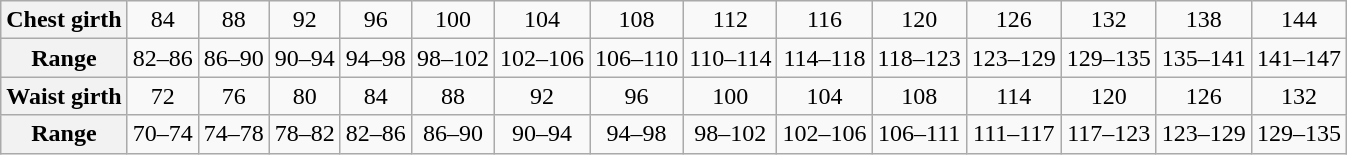<table class="wikitable">
<tr style="text-align:center;">
<th>Chest girth</th>
<td>84</td>
<td>88</td>
<td>92</td>
<td>96</td>
<td>100</td>
<td>104</td>
<td>108</td>
<td>112</td>
<td>116</td>
<td>120</td>
<td>126</td>
<td>132</td>
<td>138</td>
<td>144</td>
</tr>
<tr style="text-align:center;">
<th>Range</th>
<td>82–86</td>
<td>86–90</td>
<td>90–94</td>
<td>94–98</td>
<td>98–102</td>
<td>102–106</td>
<td>106–110</td>
<td>110–114</td>
<td>114–118</td>
<td>118–123</td>
<td>123–129</td>
<td>129–135</td>
<td>135–141</td>
<td>141–147</td>
</tr>
<tr style="text-align:center;">
<th>Waist girth</th>
<td>72</td>
<td>76</td>
<td>80</td>
<td>84</td>
<td>88</td>
<td>92</td>
<td>96</td>
<td>100</td>
<td>104</td>
<td>108</td>
<td>114</td>
<td>120</td>
<td>126</td>
<td>132</td>
</tr>
<tr style="text-align:center;">
<th>Range</th>
<td>70–74</td>
<td>74–78</td>
<td>78–82</td>
<td>82–86</td>
<td>86–90</td>
<td>90–94</td>
<td>94–98</td>
<td>98–102</td>
<td>102–106</td>
<td>106–111</td>
<td>111–117</td>
<td>117–123</td>
<td>123–129</td>
<td>129–135</td>
</tr>
</table>
